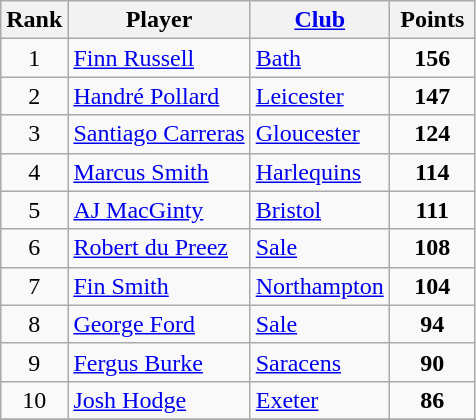<table class="wikitable" style="text-align:center">
<tr>
<th>Rank</th>
<th>Player</th>
<th><a href='#'>Club</a></th>
<th style="width:50px;">Points</th>
</tr>
<tr>
<td>1</td>
<td align=left> <a href='#'>Finn Russell</a></td>
<td align=left><a href='#'>Bath</a></td>
<td><strong>156</strong></td>
</tr>
<tr>
<td>2</td>
<td align=left> <a href='#'>Handré Pollard</a></td>
<td align=left><a href='#'>Leicester</a></td>
<td><strong>147</strong></td>
</tr>
<tr>
<td>3</td>
<td align=left> <a href='#'>Santiago Carreras</a></td>
<td align=left><a href='#'>Gloucester</a></td>
<td><strong>124</strong></td>
</tr>
<tr>
<td>4</td>
<td align=left> <a href='#'>Marcus Smith</a></td>
<td align=left><a href='#'>Harlequins</a></td>
<td><strong>114</strong></td>
</tr>
<tr>
<td>5</td>
<td align=left> <a href='#'>AJ MacGinty</a></td>
<td align=left><a href='#'>Bristol</a></td>
<td><strong>111</strong></td>
</tr>
<tr>
<td>6</td>
<td align=left> <a href='#'>Robert du Preez</a></td>
<td align=left><a href='#'>Sale</a></td>
<td><strong>108</strong></td>
</tr>
<tr>
<td>7</td>
<td align=left> <a href='#'>Fin Smith</a></td>
<td align=left><a href='#'>Northampton</a></td>
<td><strong>104</strong></td>
</tr>
<tr>
<td>8</td>
<td align=left> <a href='#'>George Ford</a></td>
<td align=left><a href='#'>Sale</a></td>
<td><strong>94</strong></td>
</tr>
<tr>
<td>9</td>
<td align=left> <a href='#'>Fergus Burke</a></td>
<td align=left><a href='#'>Saracens</a></td>
<td><strong>90</strong></td>
</tr>
<tr>
<td>10</td>
<td align=left> <a href='#'>Josh Hodge</a></td>
<td align=left><a href='#'>Exeter</a></td>
<td><strong>86</strong></td>
</tr>
<tr>
</tr>
</table>
